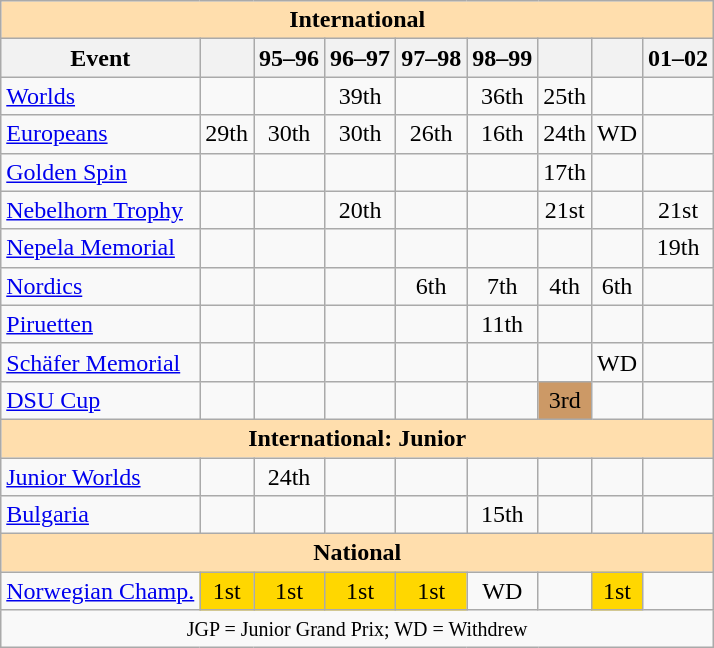<table class="wikitable" style="text-align:center">
<tr>
<th style="background-color: #ffdead; " colspan=9 align=center>International</th>
</tr>
<tr>
<th>Event</th>
<th></th>
<th>95–96</th>
<th>96–97</th>
<th>97–98</th>
<th>98–99</th>
<th></th>
<th></th>
<th>01–02</th>
</tr>
<tr>
<td align=left><a href='#'>Worlds</a></td>
<td></td>
<td></td>
<td>39th</td>
<td></td>
<td>36th</td>
<td>25th</td>
<td></td>
<td></td>
</tr>
<tr>
<td align=left><a href='#'>Europeans</a></td>
<td>29th</td>
<td>30th</td>
<td>30th</td>
<td>26th</td>
<td>16th</td>
<td>24th</td>
<td>WD</td>
<td></td>
</tr>
<tr>
<td align=left><a href='#'>Golden Spin</a></td>
<td></td>
<td></td>
<td></td>
<td></td>
<td></td>
<td>17th</td>
<td></td>
<td></td>
</tr>
<tr>
<td align=left><a href='#'>Nebelhorn Trophy</a></td>
<td></td>
<td></td>
<td>20th</td>
<td></td>
<td></td>
<td>21st</td>
<td></td>
<td>21st</td>
</tr>
<tr>
<td align=left><a href='#'>Nepela Memorial</a></td>
<td></td>
<td></td>
<td></td>
<td></td>
<td></td>
<td></td>
<td></td>
<td>19th</td>
</tr>
<tr>
<td align=left><a href='#'>Nordics</a></td>
<td></td>
<td></td>
<td></td>
<td>6th</td>
<td>7th</td>
<td>4th</td>
<td>6th</td>
<td></td>
</tr>
<tr>
<td align=left><a href='#'>Piruetten</a></td>
<td></td>
<td></td>
<td></td>
<td></td>
<td>11th</td>
<td></td>
<td></td>
<td></td>
</tr>
<tr>
<td align=left><a href='#'>Schäfer Memorial</a></td>
<td></td>
<td></td>
<td></td>
<td></td>
<td></td>
<td></td>
<td>WD</td>
<td></td>
</tr>
<tr>
<td align=left><a href='#'>DSU Cup</a></td>
<td></td>
<td></td>
<td></td>
<td></td>
<td></td>
<td bgcolor=cc9966>3rd</td>
<td></td>
<td></td>
</tr>
<tr>
<th style="background-color: #ffdead; " colspan=9 align=center>International: Junior</th>
</tr>
<tr>
<td align=left><a href='#'>Junior Worlds</a></td>
<td></td>
<td>24th</td>
<td></td>
<td></td>
<td></td>
<td></td>
<td></td>
<td></td>
</tr>
<tr>
<td align=left> <a href='#'>Bulgaria</a></td>
<td></td>
<td></td>
<td></td>
<td></td>
<td>15th</td>
<td></td>
<td></td>
<td></td>
</tr>
<tr>
<th style="background-color: #ffdead; " colspan=9 align=center>National</th>
</tr>
<tr>
<td align=left><a href='#'>Norwegian Champ.</a></td>
<td bgcolor=gold>1st</td>
<td bgcolor=gold>1st</td>
<td bgcolor=gold>1st</td>
<td bgcolor=gold>1st</td>
<td>WD</td>
<td></td>
<td bgcolor=gold>1st</td>
<td></td>
</tr>
<tr>
<td colspan=9 align=center><small> JGP = Junior Grand Prix; WD = Withdrew </small></td>
</tr>
</table>
